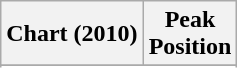<table class="wikitable sortable">
<tr>
<th>Chart (2010)</th>
<th>Peak<br>Position</th>
</tr>
<tr>
</tr>
<tr>
</tr>
<tr>
</tr>
<tr>
</tr>
<tr>
</tr>
<tr>
</tr>
<tr>
</tr>
</table>
